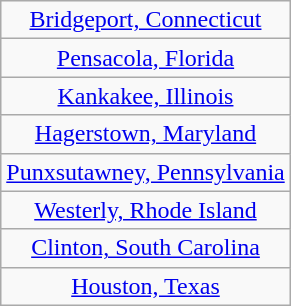<table class="wikitable" style="text-align: center;">
<tr>
<td> <a href='#'>Bridgeport, Connecticut</a></td>
</tr>
<tr>
<td> <a href='#'>Pensacola, Florida</a></td>
</tr>
<tr>
<td> <a href='#'>Kankakee, Illinois</a></td>
</tr>
<tr>
<td> <a href='#'>Hagerstown, Maryland</a></td>
</tr>
<tr>
<td> <a href='#'>Punxsutawney, Pennsylvania</a></td>
</tr>
<tr>
<td> <a href='#'>Westerly, Rhode Island</a></td>
</tr>
<tr>
<td> <a href='#'>Clinton, South Carolina</a></td>
</tr>
<tr>
<td> <a href='#'>Houston, Texas</a></td>
</tr>
</table>
